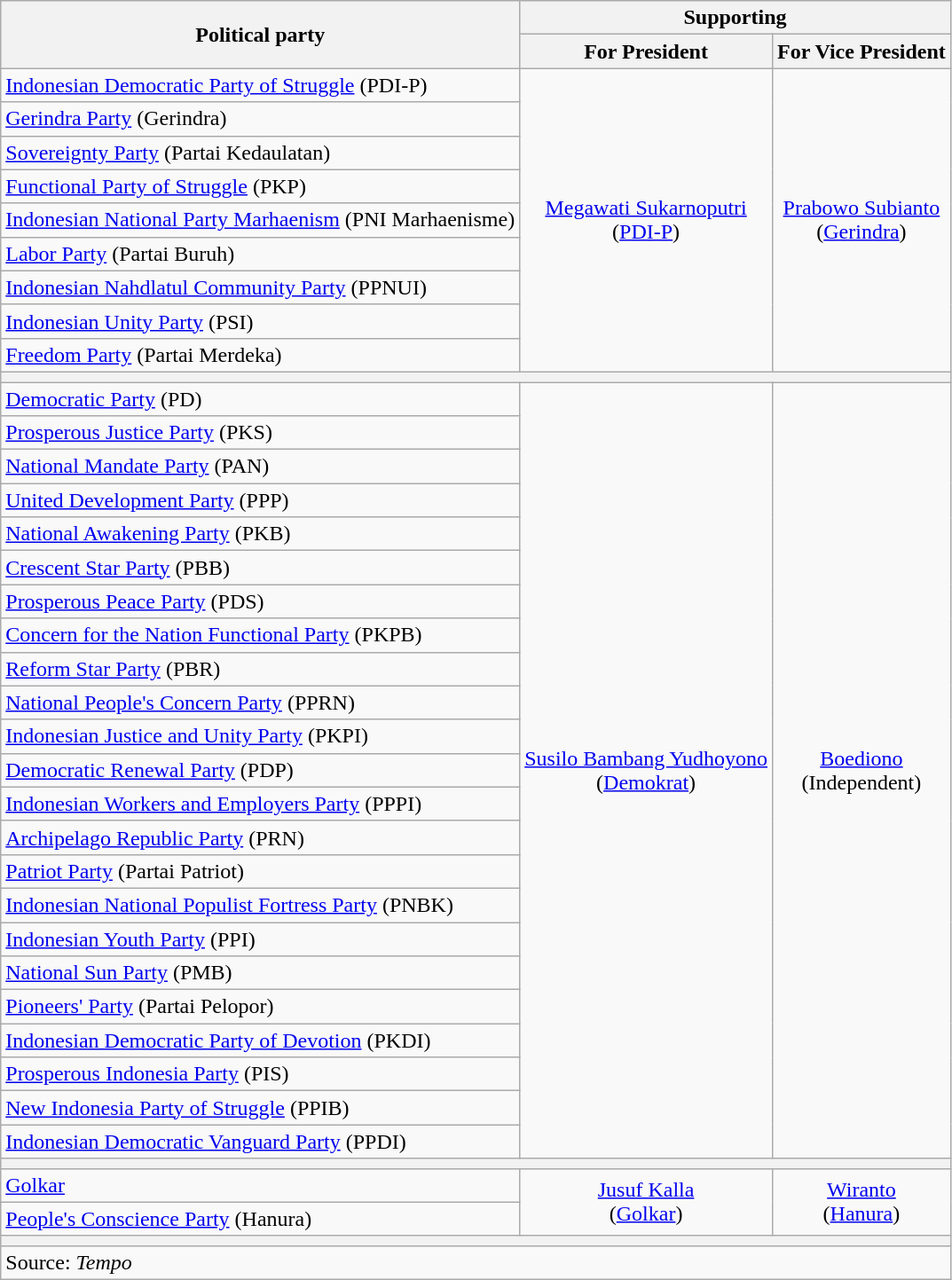<table class="wikitable">
<tr>
<th rowspan="2">Political party</th>
<th colspan="2">Supporting</th>
</tr>
<tr>
<th>For President</th>
<th>For Vice President</th>
</tr>
<tr>
<td><a href='#'>Indonesian Democratic Party of Struggle</a> (PDI-P)</td>
<td rowspan="9" align=center><a href='#'>Megawati Sukarnoputri</a><br>(<a href='#'>PDI-P</a>)</td>
<td rowspan="9" align=center><a href='#'>Prabowo Subianto</a><br>(<a href='#'>Gerindra</a>)</td>
</tr>
<tr>
<td><a href='#'>Gerindra Party</a> (Gerindra)</td>
</tr>
<tr>
<td><a href='#'>Sovereignty Party</a> (Partai Kedaulatan)</td>
</tr>
<tr>
<td><a href='#'>Functional Party of Struggle</a> (PKP)</td>
</tr>
<tr>
<td><a href='#'>Indonesian National Party Marhaenism</a> (PNI Marhaenisme)</td>
</tr>
<tr>
<td><a href='#'>Labor Party</a> (Partai Buruh)</td>
</tr>
<tr>
<td><a href='#'>Indonesian Nahdlatul Community Party</a> (PPNUI)</td>
</tr>
<tr>
<td><a href='#'>Indonesian Unity Party</a> (PSI)</td>
</tr>
<tr>
<td><a href='#'>Freedom Party</a> (Partai Merdeka)</td>
</tr>
<tr>
<th colspan="3"></th>
</tr>
<tr>
<td><a href='#'>Democratic Party</a> (PD)</td>
<td rowspan="23" align=center><a href='#'>Susilo Bambang Yudhoyono</a><br>(<a href='#'>Demokrat</a>)</td>
<td rowspan="23" align=center><a href='#'>Boediono</a><br>(Independent)</td>
</tr>
<tr>
<td><a href='#'>Prosperous Justice Party</a> (PKS)</td>
</tr>
<tr>
<td><a href='#'>National Mandate Party</a> (PAN)</td>
</tr>
<tr>
<td><a href='#'>United Development Party</a> (PPP)</td>
</tr>
<tr>
<td><a href='#'>National Awakening Party</a> (PKB)</td>
</tr>
<tr>
<td><a href='#'>Crescent Star Party</a> (PBB)</td>
</tr>
<tr>
<td><a href='#'>Prosperous Peace Party</a> (PDS)</td>
</tr>
<tr>
<td><a href='#'>Concern for the Nation Functional Party</a> (PKPB)</td>
</tr>
<tr>
<td><a href='#'>Reform Star Party</a> (PBR)</td>
</tr>
<tr>
<td><a href='#'>National People's Concern Party</a> (PPRN)</td>
</tr>
<tr>
<td><a href='#'>Indonesian Justice and Unity Party</a> (PKPI)</td>
</tr>
<tr>
<td><a href='#'>Democratic Renewal Party</a> (PDP)</td>
</tr>
<tr>
<td><a href='#'>Indonesian Workers and Employers Party</a> (PPPI)</td>
</tr>
<tr>
<td><a href='#'>Archipelago Republic Party</a> (PRN)</td>
</tr>
<tr>
<td><a href='#'>Patriot Party</a> (Partai Patriot)</td>
</tr>
<tr>
<td><a href='#'>Indonesian National Populist Fortress Party</a> (PNBK)</td>
</tr>
<tr>
<td><a href='#'>Indonesian Youth Party</a> (PPI)</td>
</tr>
<tr>
<td><a href='#'>National Sun Party</a> (PMB)</td>
</tr>
<tr>
<td><a href='#'>Pioneers' Party</a> (Partai Pelopor)</td>
</tr>
<tr>
<td><a href='#'>Indonesian Democratic Party of Devotion</a> (PKDI)</td>
</tr>
<tr>
<td><a href='#'>Prosperous Indonesia Party</a> (PIS)</td>
</tr>
<tr>
<td><a href='#'>New Indonesia Party of Struggle</a> (PPIB)</td>
</tr>
<tr>
<td><a href='#'>Indonesian Democratic Vanguard Party</a> (PPDI)</td>
</tr>
<tr>
<th colspan="3"></th>
</tr>
<tr>
<td><a href='#'>Golkar</a></td>
<td rowspan="2" align=center><a href='#'>Jusuf Kalla</a><br>(<a href='#'>Golkar</a>)</td>
<td rowspan="2" align=center><a href='#'>Wiranto</a><br>(<a href='#'>Hanura</a>)</td>
</tr>
<tr>
<td><a href='#'>People's Conscience Party</a> (Hanura)</td>
</tr>
<tr>
<th colspan="3"></th>
</tr>
<tr>
<td colspan="3">Source: <em>Tempo</em></td>
</tr>
</table>
